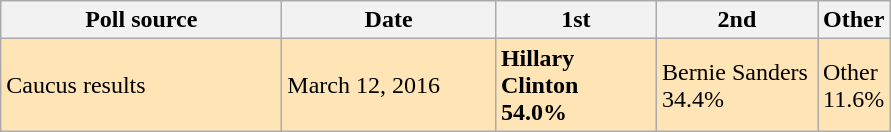<table class="wikitable">
<tr>
<th style="width:180px;">Poll source</th>
<th style="width:135px;">Date</th>
<th style="width:100px;">1st</th>
<th style="width:100px;">2nd</th>
<th>Other</th>
</tr>
<tr style="background:Moccasin;">
<td>Caucus results</td>
<td>March 12, 2016</td>
<td><strong>Hillary Clinton <br> 54.0%</strong></td>
<td>Bernie Sanders <br> 34.4%</td>
<td>Other <br> 11.6%</td>
</tr>
</table>
